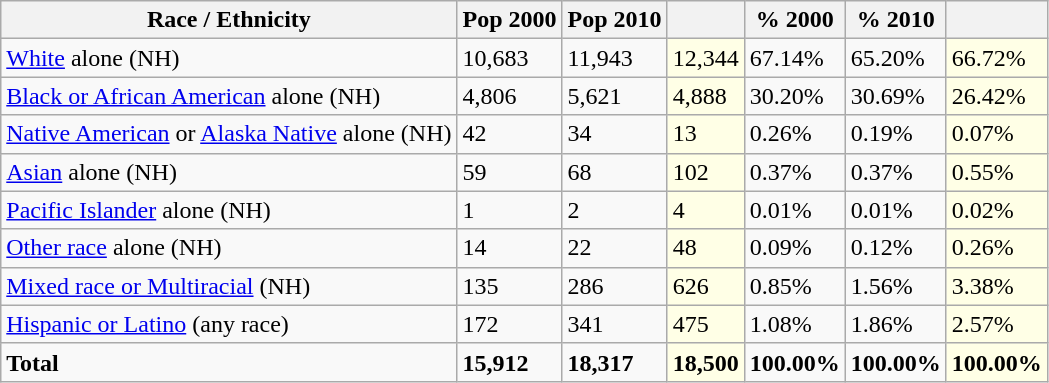<table class="wikitable">
<tr>
<th>Race / Ethnicity</th>
<th>Pop 2000</th>
<th>Pop 2010</th>
<th></th>
<th>% 2000</th>
<th>% 2010</th>
<th></th>
</tr>
<tr>
<td><a href='#'>White</a> alone (NH)</td>
<td>10,683</td>
<td>11,943</td>
<td style="background: #ffffe6; ">12,344</td>
<td>67.14%</td>
<td>65.20%</td>
<td style="background: #ffffe6; ">66.72%</td>
</tr>
<tr>
<td><a href='#'>Black or African American</a> alone (NH)</td>
<td>4,806</td>
<td>5,621</td>
<td style="background: #ffffe6; ">4,888</td>
<td>30.20%</td>
<td>30.69%</td>
<td style="background: #ffffe6; ">26.42%</td>
</tr>
<tr>
<td><a href='#'>Native American</a> or <a href='#'>Alaska Native</a> alone (NH)</td>
<td>42</td>
<td>34</td>
<td style="background: #ffffe6; ">13</td>
<td>0.26%</td>
<td>0.19%</td>
<td style="background: #ffffe6; ">0.07%</td>
</tr>
<tr>
<td><a href='#'>Asian</a> alone (NH)</td>
<td>59</td>
<td>68</td>
<td style="background: #ffffe6; ">102</td>
<td>0.37%</td>
<td>0.37%</td>
<td style="background: #ffffe6; ">0.55%</td>
</tr>
<tr>
<td><a href='#'>Pacific Islander</a> alone (NH)</td>
<td>1</td>
<td>2</td>
<td style="background: #ffffe6; ">4</td>
<td>0.01%</td>
<td>0.01%</td>
<td style="background: #ffffe6; ">0.02%</td>
</tr>
<tr>
<td><a href='#'>Other race</a> alone (NH)</td>
<td>14</td>
<td>22</td>
<td style="background: #ffffe6; ">48</td>
<td>0.09%</td>
<td>0.12%</td>
<td style="background: #ffffe6; ">0.26%</td>
</tr>
<tr>
<td><a href='#'>Mixed race or Multiracial</a> (NH)</td>
<td>135</td>
<td>286</td>
<td style="background: #ffffe6; ">626</td>
<td>0.85%</td>
<td>1.56%</td>
<td style="background: #ffffe6; ">3.38%</td>
</tr>
<tr>
<td><a href='#'>Hispanic or Latino</a> (any race)</td>
<td>172</td>
<td>341</td>
<td style="background: #ffffe6; ">475</td>
<td>1.08%</td>
<td>1.86%</td>
<td style="background: #ffffe6; ">2.57%</td>
</tr>
<tr>
<td><strong>Total</strong></td>
<td><strong>15,912</strong></td>
<td><strong>18,317</strong></td>
<td style="background: #ffffe6; "><strong>18,500</strong></td>
<td><strong>100.00%</strong></td>
<td><strong>100.00%</strong></td>
<td style="background: #ffffe6; "><strong>100.00%</strong></td>
</tr>
</table>
